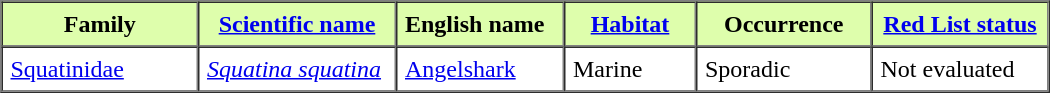<table style="width:700px" border=1 cellspacing=0 cellpadding=5>
<tr bgcolor="#defeac">
<th width=119>Family</th>
<th width=120><a href='#'>Scientific name</a></th>
<td width=100><strong>English name</strong></td>
<th><a href='#'>Habitat</a></th>
<th width=105>Occurrence</th>
<th width=106 nowrap="nowrap"><a href='#'>Red List status</a></th>
</tr>
<tr>
<td><a href='#'>Squatinidae</a></td>
<td><em><a href='#'>Squatina squatina</a></em></td>
<td><a href='#'>Angelshark</a></td>
<td>Marine</td>
<td>Sporadic</td>
<td>Not evaluated</td>
</tr>
</table>
